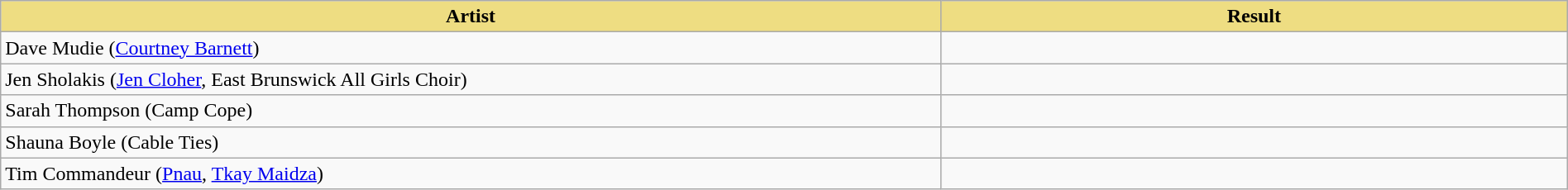<table class="wikitable" width=100%>
<tr>
<th style="width:15%;background:#EEDD82;">Artist</th>
<th style="width:10%;background:#EEDD82;">Result</th>
</tr>
<tr>
<td>Dave Mudie (<a href='#'>Courtney Barnett</a>)</td>
<td></td>
</tr>
<tr>
<td>Jen Sholakis (<a href='#'>Jen Cloher</a>, East Brunswick All Girls Choir)</td>
<td></td>
</tr>
<tr>
<td>Sarah Thompson (Camp Cope)</td>
<td></td>
</tr>
<tr>
<td>Shauna Boyle (Cable Ties)</td>
<td></td>
</tr>
<tr>
<td>Tim Commandeur (<a href='#'>Pnau</a>, <a href='#'>Tkay Maidza</a>)</td>
<td></td>
</tr>
</table>
